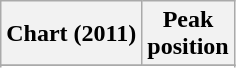<table class="wikitable sortable plainrowheaders">
<tr>
<th>Chart (2011)</th>
<th>Peak<br>position</th>
</tr>
<tr>
</tr>
<tr>
</tr>
<tr>
</tr>
<tr>
</tr>
<tr>
</tr>
</table>
